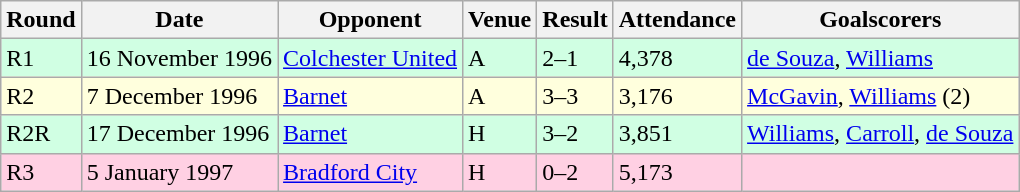<table class="wikitable">
<tr>
<th>Round</th>
<th>Date</th>
<th>Opponent</th>
<th>Venue</th>
<th>Result</th>
<th>Attendance</th>
<th>Goalscorers</th>
</tr>
<tr style="background-color: #d0ffe3;">
<td>R1</td>
<td>16 November 1996</td>
<td><a href='#'>Colchester United</a></td>
<td>A</td>
<td>2–1</td>
<td>4,378</td>
<td><a href='#'>de Souza</a>, <a href='#'>Williams</a></td>
</tr>
<tr style="background-color: #ffffdd;">
<td>R2</td>
<td>7 December 1996</td>
<td><a href='#'>Barnet</a></td>
<td>A</td>
<td>3–3</td>
<td>3,176</td>
<td><a href='#'>McGavin</a>, <a href='#'>Williams</a> (2)</td>
</tr>
<tr style="background-color: #d0ffe3;">
<td>R2R</td>
<td>17 December 1996</td>
<td><a href='#'>Barnet</a></td>
<td>H</td>
<td>3–2</td>
<td>3,851</td>
<td><a href='#'>Williams</a>, <a href='#'>Carroll</a>, <a href='#'>de Souza</a></td>
</tr>
<tr style="background-color: #ffd0e3;">
<td>R3</td>
<td>5 January 1997</td>
<td><a href='#'>Bradford City</a></td>
<td>H</td>
<td>0–2</td>
<td>5,173</td>
<td></td>
</tr>
</table>
